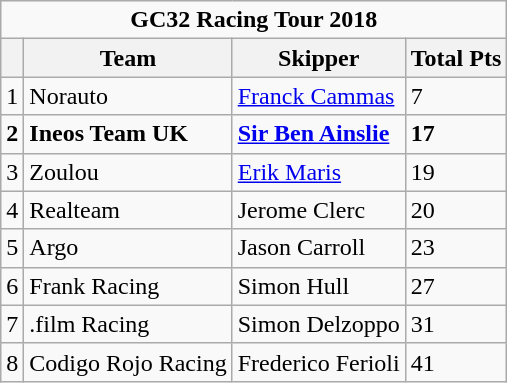<table class="wikitable" style="display: inline-table;">
<tr>
<td colspan="9" style="text-align:center;"><strong>GC32 Racing Tour 2018</strong></td>
</tr>
<tr>
<th></th>
<th>Team</th>
<th>Skipper</th>
<th>Total Pts</th>
</tr>
<tr>
<td>1</td>
<td> Norauto</td>
<td><a href='#'>Franck Cammas</a></td>
<td>7</td>
</tr>
<tr>
<td><strong>2</strong></td>
<td> <strong>Ineos Team UK</strong></td>
<td><strong><a href='#'>Sir Ben Ainslie</a></strong></td>
<td><strong>17</strong></td>
</tr>
<tr>
<td>3</td>
<td> Zoulou</td>
<td><a href='#'>Erik Maris</a></td>
<td>19</td>
</tr>
<tr>
<td>4</td>
<td> Realteam</td>
<td>Jerome Clerc</td>
<td>20</td>
</tr>
<tr>
<td>5</td>
<td> Argo</td>
<td>Jason Carroll</td>
<td>23</td>
</tr>
<tr>
<td>6</td>
<td> Frank Racing</td>
<td>Simon Hull</td>
<td>27</td>
</tr>
<tr>
<td>7</td>
<td> .film Racing</td>
<td>Simon Delzoppo</td>
<td>31</td>
</tr>
<tr>
<td>8</td>
<td> Codigo Rojo Racing</td>
<td>Frederico Ferioli</td>
<td>41</td>
</tr>
</table>
